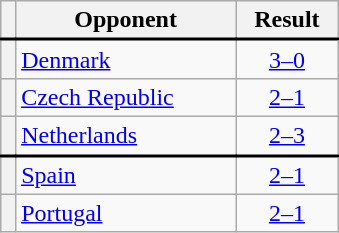<table class="wikitable plainrowheaders" style="text-align:center;margin-left:1em;float:right;clear:right;min-width:226px">
<tr>
<th scope="col"></th>
<th scope="col">Opponent</th>
<th scope="col">Result</th>
</tr>
<tr style="border-top:2px solid black">
<th scope="row" style="text-align:center"></th>
<td align="left"><a href='#'>Denmark</a></td>
<td><a href='#'>3–0</a></td>
</tr>
<tr>
<th scope="row" style="text-align:center"></th>
<td align="left"><a href='#'>Czech Republic</a></td>
<td><a href='#'>2–1</a></td>
</tr>
<tr>
<th scope="row" style="text-align:center"></th>
<td align="left"><a href='#'>Netherlands</a></td>
<td><a href='#'>2–3</a></td>
</tr>
<tr style="border-top:2px solid black">
<th scope="row" style="text-align:center"></th>
<td align="left"><a href='#'>Spain</a></td>
<td><a href='#'>2–1</a></td>
</tr>
<tr>
<th scope="row" style="text-align:center"></th>
<td align="left"><a href='#'>Portugal</a></td>
<td><a href='#'>2–1</a> </td>
</tr>
</table>
